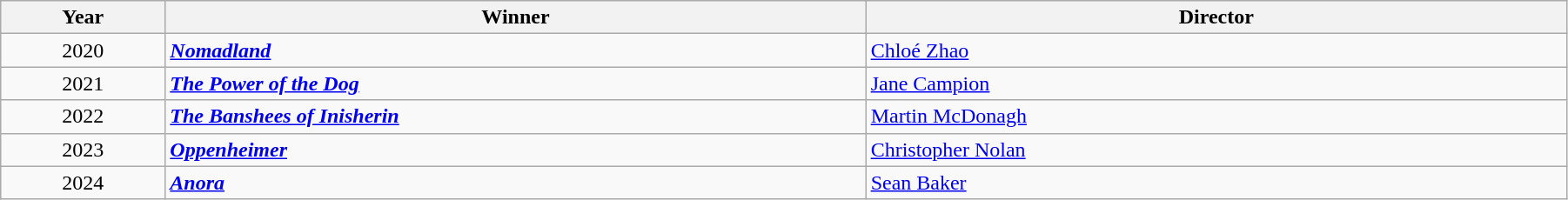<table class="wikitable" width="95%" cellpadding="5">
<tr>
<th width="100"><strong>Year</strong></th>
<th width="450"><strong>Winner</strong></th>
<th width="450"><strong>Director</strong></th>
</tr>
<tr>
<td style="text-align:center;">2020</td>
<td><strong><em><a href='#'>Nomadland</a></em></strong></td>
<td><a href='#'>Chloé Zhao</a></td>
</tr>
<tr>
<td style="text-align:center;">2021</td>
<td><strong><em><a href='#'>The Power of the Dog</a></em></strong></td>
<td><a href='#'>Jane Campion</a></td>
</tr>
<tr>
<td style="text-align:center;">2022</td>
<td><strong><em><a href='#'>The Banshees of Inisherin</a></em></strong></td>
<td><a href='#'>Martin McDonagh</a></td>
</tr>
<tr>
<td style="text-align:center;">2023</td>
<td><strong><em><a href='#'>Oppenheimer</a></em></strong></td>
<td><a href='#'>Christopher Nolan</a></td>
</tr>
<tr>
<td style="text-align:center;">2024</td>
<td><strong><em><a href='#'>Anora</a></em></strong></td>
<td><a href='#'>Sean Baker</a></td>
</tr>
</table>
